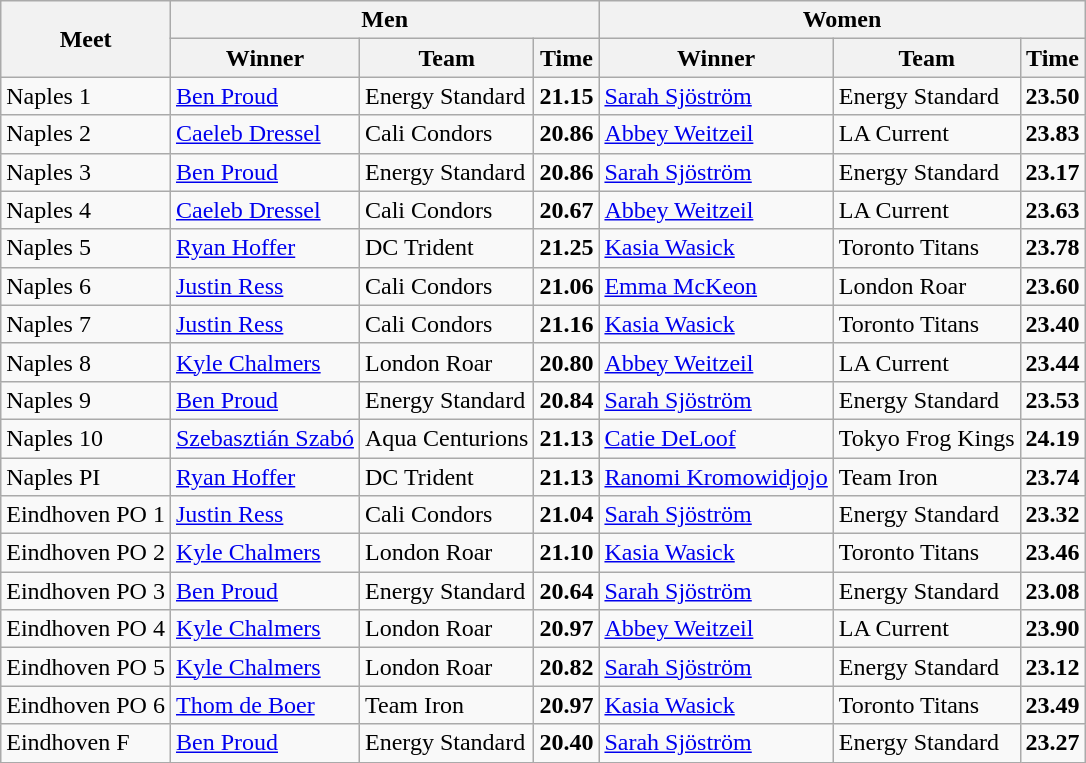<table class="wikitable">
<tr>
<th rowspan="2">Meet</th>
<th colspan="3">Men</th>
<th colspan="3">Women</th>
</tr>
<tr>
<th>Winner</th>
<th>Team</th>
<th>Time</th>
<th>Winner</th>
<th>Team</th>
<th>Time</th>
</tr>
<tr>
<td>Naples 1</td>
<td> <a href='#'>Ben Proud</a></td>
<td> Energy Standard</td>
<td><strong>21.15 </strong></td>
<td> <a href='#'>Sarah Sjöström</a></td>
<td> Energy Standard</td>
<td><strong> 23.50 </strong></td>
</tr>
<tr>
<td>Naples 2</td>
<td> <a href='#'>Caeleb Dressel</a></td>
<td> Cali Condors</td>
<td><strong>20.86 </strong></td>
<td> <a href='#'>Abbey Weitzeil</a></td>
<td> LA Current</td>
<td><strong> 23.83 </strong></td>
</tr>
<tr>
<td>Naples 3</td>
<td> <a href='#'>Ben Proud</a></td>
<td> Energy Standard</td>
<td><strong>20.86 </strong></td>
<td> <a href='#'>Sarah Sjöström</a></td>
<td> Energy Standard</td>
<td><strong> 23.17 </strong></td>
</tr>
<tr>
<td>Naples 4</td>
<td> <a href='#'>Caeleb Dressel</a></td>
<td> Cali Condors</td>
<td><strong>20.67 </strong></td>
<td> <a href='#'>Abbey Weitzeil</a></td>
<td> LA Current</td>
<td><strong> 23.63 </strong></td>
</tr>
<tr>
<td>Naples 5</td>
<td> <a href='#'>Ryan Hoffer</a></td>
<td> DC Trident</td>
<td><strong>21.25 </strong></td>
<td> <a href='#'>Kasia Wasick</a></td>
<td> Toronto Titans</td>
<td><strong> 23.78 </strong></td>
</tr>
<tr>
<td>Naples 6</td>
<td> <a href='#'>Justin Ress</a></td>
<td> Cali Condors</td>
<td><strong> 21.06 </strong></td>
<td> <a href='#'>Emma McKeon</a></td>
<td> London Roar</td>
<td><strong>23.60</strong></td>
</tr>
<tr>
<td>Naples 7</td>
<td> <a href='#'>Justin Ress</a></td>
<td> Cali Condors</td>
<td><strong>21.16 </strong></td>
<td> <a href='#'>Kasia Wasick</a></td>
<td> Toronto Titans</td>
<td><strong> 23.40 </strong></td>
</tr>
<tr>
<td>Naples 8</td>
<td> <a href='#'>Kyle Chalmers</a></td>
<td> London Roar</td>
<td><strong>20.80 </strong></td>
<td> <a href='#'>Abbey Weitzeil</a></td>
<td> LA Current</td>
<td><strong> 23.44 </strong></td>
</tr>
<tr>
<td>Naples 9</td>
<td> <a href='#'>Ben Proud</a></td>
<td> Energy Standard</td>
<td><strong>20.84 </strong></td>
<td> <a href='#'>Sarah Sjöström</a></td>
<td> Energy Standard</td>
<td><strong> 23.53 </strong></td>
</tr>
<tr>
<td>Naples 10</td>
<td> <a href='#'>Szebasztián Szabó</a></td>
<td> Aqua Centurions</td>
<td><strong>21.13 </strong></td>
<td> <a href='#'>Catie DeLoof</a></td>
<td> Tokyo Frog Kings</td>
<td><strong> 24.19 </strong></td>
</tr>
<tr>
<td>Naples PI</td>
<td> <a href='#'>Ryan Hoffer</a></td>
<td> DC Trident</td>
<td><strong>21.13 </strong></td>
<td> <a href='#'>Ranomi Kromowidjojo</a></td>
<td> Team Iron</td>
<td><strong> 23.74 </strong></td>
</tr>
<tr>
<td>Eindhoven PO 1</td>
<td> <a href='#'>Justin Ress</a></td>
<td> Cali Condors</td>
<td><strong>21.04 </strong></td>
<td> <a href='#'>Sarah Sjöström</a></td>
<td> Energy Standard</td>
<td><strong> 23.32 </strong></td>
</tr>
<tr>
<td>Eindhoven PO 2</td>
<td> <a href='#'>Kyle Chalmers</a></td>
<td> London Roar</td>
<td><strong> 21.10 </strong></td>
<td> <a href='#'>Kasia Wasick</a></td>
<td> Toronto Titans</td>
<td><strong>23.46  </strong></td>
</tr>
<tr>
<td>Eindhoven PO 3</td>
<td> <a href='#'>Ben Proud</a></td>
<td> Energy Standard</td>
<td><strong>20.64 </strong></td>
<td> <a href='#'>Sarah Sjöström</a></td>
<td> Energy Standard</td>
<td><strong> 23.08 </strong></td>
</tr>
<tr>
<td>Eindhoven PO 4</td>
<td> <a href='#'>Kyle Chalmers</a></td>
<td> London Roar</td>
<td><strong>20.97 </strong></td>
<td> <a href='#'>Abbey Weitzeil</a></td>
<td> LA Current</td>
<td><strong> 23.90 </strong></td>
</tr>
<tr>
<td>Eindhoven PO 5</td>
<td> <a href='#'>Kyle Chalmers</a></td>
<td> London Roar</td>
<td><strong>20.82 </strong></td>
<td> <a href='#'>Sarah Sjöström</a></td>
<td> Energy Standard</td>
<td><strong> 23.12 </strong></td>
</tr>
<tr>
<td>Eindhoven PO 6</td>
<td> <a href='#'>Thom de Boer</a></td>
<td> Team Iron</td>
<td><strong>20.97 </strong></td>
<td> <a href='#'>Kasia Wasick</a></td>
<td> Toronto Titans</td>
<td><strong> 23.49 </strong></td>
</tr>
<tr>
<td>Eindhoven F</td>
<td> <a href='#'>Ben Proud</a></td>
<td> Energy Standard</td>
<td><strong>20.40 </strong></td>
<td> <a href='#'>Sarah Sjöström</a></td>
<td> Energy Standard</td>
<td><strong> 23.27 </strong></td>
</tr>
</table>
